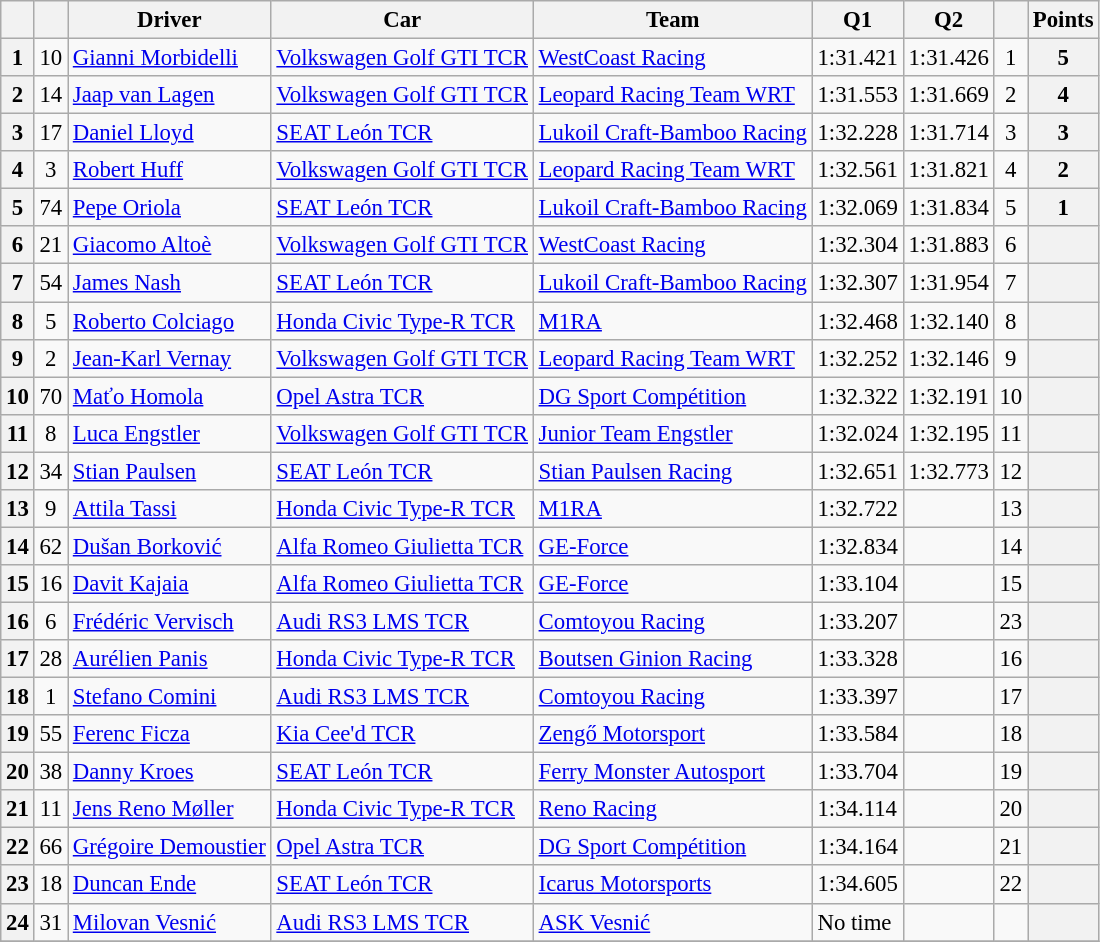<table class="wikitable sortable" style="font-size:95%">
<tr>
<th></th>
<th></th>
<th>Driver</th>
<th>Car</th>
<th>Team</th>
<th>Q1</th>
<th>Q2</th>
<th></th>
<th>Points</th>
</tr>
<tr>
<th>1</th>
<td align=center>10</td>
<td> <a href='#'>Gianni Morbidelli</a></td>
<td><a href='#'>Volkswagen Golf GTI TCR</a></td>
<td> <a href='#'>WestCoast Racing</a></td>
<td>1:31.421</td>
<td>1:31.426</td>
<td align=center>1</td>
<th>5</th>
</tr>
<tr>
<th>2</th>
<td align=center>14</td>
<td> <a href='#'>Jaap van Lagen</a></td>
<td><a href='#'>Volkswagen Golf GTI TCR</a></td>
<td> <a href='#'>Leopard Racing Team WRT</a></td>
<td>1:31.553</td>
<td>1:31.669</td>
<td align=center>2</td>
<th>4</th>
</tr>
<tr>
<th>3</th>
<td align=center>17</td>
<td> <a href='#'>Daniel Lloyd</a></td>
<td><a href='#'>SEAT León TCR</a></td>
<td> <a href='#'>Lukoil Craft-Bamboo Racing</a></td>
<td>1:32.228</td>
<td>1:31.714</td>
<td align=center>3</td>
<th>3</th>
</tr>
<tr>
<th>4</th>
<td align=center>3</td>
<td> <a href='#'>Robert Huff</a></td>
<td><a href='#'>Volkswagen Golf GTI TCR</a></td>
<td> <a href='#'>Leopard Racing Team WRT</a></td>
<td>1:32.561</td>
<td>1:31.821</td>
<td align=center>4</td>
<th>2</th>
</tr>
<tr>
<th>5</th>
<td align=center>74</td>
<td> <a href='#'>Pepe Oriola</a></td>
<td><a href='#'>SEAT León TCR</a></td>
<td> <a href='#'>Lukoil Craft-Bamboo Racing</a></td>
<td>1:32.069</td>
<td>1:31.834</td>
<td align=center>5</td>
<th>1</th>
</tr>
<tr>
<th>6</th>
<td align=center>21</td>
<td> <a href='#'>Giacomo Altoè</a></td>
<td><a href='#'>Volkswagen Golf GTI TCR</a></td>
<td> <a href='#'>WestCoast Racing</a></td>
<td>1:32.304</td>
<td>1:31.883</td>
<td align=center>6</td>
<th></th>
</tr>
<tr>
<th>7</th>
<td align=center>54</td>
<td> <a href='#'>James Nash</a></td>
<td><a href='#'>SEAT León TCR</a></td>
<td> <a href='#'>Lukoil Craft-Bamboo Racing</a></td>
<td>1:32.307</td>
<td>1:31.954</td>
<td align=center>7</td>
<th></th>
</tr>
<tr>
<th>8</th>
<td align=center>5</td>
<td> <a href='#'>Roberto Colciago</a></td>
<td><a href='#'>Honda Civic Type-R TCR</a></td>
<td> <a href='#'>M1RA</a></td>
<td>1:32.468</td>
<td>1:32.140</td>
<td align=center>8</td>
<th></th>
</tr>
<tr>
<th>9</th>
<td align=center>2</td>
<td> <a href='#'>Jean-Karl Vernay</a></td>
<td><a href='#'>Volkswagen Golf GTI TCR</a></td>
<td> <a href='#'>Leopard Racing Team WRT</a></td>
<td>1:32.252</td>
<td>1:32.146</td>
<td align=center>9</td>
<th></th>
</tr>
<tr>
<th>10</th>
<td align=center>70</td>
<td> <a href='#'>Maťo Homola</a></td>
<td><a href='#'>Opel Astra TCR</a></td>
<td> <a href='#'>DG Sport Compétition</a></td>
<td>1:32.322</td>
<td>1:32.191</td>
<td align=center>10</td>
<th></th>
</tr>
<tr>
<th>11</th>
<td align=center>8</td>
<td> <a href='#'>Luca Engstler</a></td>
<td><a href='#'>Volkswagen Golf GTI TCR</a></td>
<td> <a href='#'>Junior Team Engstler</a></td>
<td>1:32.024</td>
<td>1:32.195</td>
<td align=center>11</td>
<th></th>
</tr>
<tr>
<th>12</th>
<td align=center>34</td>
<td> <a href='#'>Stian Paulsen</a></td>
<td><a href='#'>SEAT León TCR</a></td>
<td> <a href='#'>Stian Paulsen Racing</a></td>
<td>1:32.651</td>
<td>1:32.773</td>
<td align=center>12</td>
<th></th>
</tr>
<tr>
<th>13</th>
<td align=center>9</td>
<td> <a href='#'>Attila Tassi</a></td>
<td><a href='#'>Honda Civic Type-R TCR</a></td>
<td> <a href='#'>M1RA</a></td>
<td>1:32.722</td>
<td></td>
<td align=center>13</td>
<th></th>
</tr>
<tr>
<th>14</th>
<td align=center>62</td>
<td> <a href='#'>Dušan Borković</a></td>
<td><a href='#'>Alfa Romeo Giulietta TCR</a></td>
<td> <a href='#'>GE-Force</a></td>
<td>1:32.834</td>
<td></td>
<td align=center>14</td>
<th></th>
</tr>
<tr>
<th>15</th>
<td align=center>16</td>
<td> <a href='#'>Davit Kajaia</a></td>
<td><a href='#'>Alfa Romeo Giulietta TCR</a></td>
<td> <a href='#'>GE-Force</a></td>
<td>1:33.104</td>
<td></td>
<td align=center>15</td>
<th></th>
</tr>
<tr>
<th>16</th>
<td align=center>6</td>
<td> <a href='#'>Frédéric Vervisch</a></td>
<td><a href='#'>Audi RS3 LMS TCR</a></td>
<td> <a href='#'>Comtoyou Racing</a></td>
<td>1:33.207</td>
<td></td>
<td align=center>23</td>
<th></th>
</tr>
<tr>
<th>17</th>
<td align=center>28</td>
<td> <a href='#'>Aurélien Panis</a></td>
<td><a href='#'>Honda Civic Type-R TCR</a></td>
<td> <a href='#'>Boutsen Ginion Racing</a></td>
<td>1:33.328</td>
<td></td>
<td align=center>16</td>
<th></th>
</tr>
<tr>
<th>18</th>
<td align=center>1</td>
<td> <a href='#'>Stefano Comini</a></td>
<td><a href='#'>Audi RS3 LMS TCR</a></td>
<td> <a href='#'>Comtoyou Racing</a></td>
<td>1:33.397</td>
<td></td>
<td align=center>17</td>
<th></th>
</tr>
<tr>
<th>19</th>
<td align=center>55</td>
<td> <a href='#'>Ferenc Ficza</a></td>
<td><a href='#'>Kia Cee'd TCR</a></td>
<td> <a href='#'>Zengő Motorsport</a></td>
<td>1:33.584</td>
<td></td>
<td align=center>18</td>
<th></th>
</tr>
<tr>
<th>20</th>
<td align=center>38</td>
<td> <a href='#'>Danny Kroes</a></td>
<td><a href='#'>SEAT León TCR</a></td>
<td> <a href='#'>Ferry Monster Autosport</a></td>
<td>1:33.704</td>
<td></td>
<td align=center>19</td>
<th></th>
</tr>
<tr>
<th>21</th>
<td align=center>11</td>
<td> <a href='#'>Jens Reno Møller</a></td>
<td><a href='#'>Honda Civic Type-R TCR</a></td>
<td> <a href='#'>Reno Racing</a></td>
<td>1:34.114</td>
<td></td>
<td align=center>20</td>
<th></th>
</tr>
<tr>
<th>22</th>
<td align=center>66</td>
<td> <a href='#'>Grégoire Demoustier</a></td>
<td><a href='#'>Opel Astra TCR</a></td>
<td> <a href='#'>DG Sport Compétition</a></td>
<td>1:34.164</td>
<td></td>
<td align=center>21</td>
<th></th>
</tr>
<tr>
<th>23</th>
<td align=center>18</td>
<td> <a href='#'>Duncan Ende</a></td>
<td><a href='#'>SEAT León TCR</a></td>
<td> <a href='#'>Icarus Motorsports</a></td>
<td>1:34.605</td>
<td></td>
<td align=center>22</td>
<th></th>
</tr>
<tr>
<th>24</th>
<td align=center>31</td>
<td> <a href='#'>Milovan Vesnić</a></td>
<td><a href='#'>Audi RS3 LMS TCR</a></td>
<td> <a href='#'>ASK Vesnić</a></td>
<td>No time</td>
<td></td>
<td align=center></td>
<th></th>
</tr>
<tr>
</tr>
</table>
